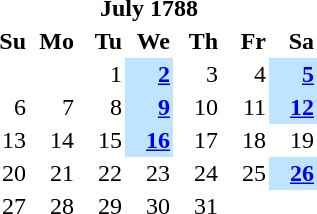<table class="toccolours" style="text-align:right;float:left;width:14em;margin-right:1em;" cellpadding=2 cellspacing=0>
<tr class="calendar-purple">
<td></td>
<th colspan="5" style="text-align: center;">July 1788</th>
<td></td>
</tr>
<tr class="calendar-purple" style="border: none;">
<th scope="col" width="14.2857%" title="Sunday">Su</th>
<th scope="col" width="14.2857%" title="Monday">Mo</th>
<th scope="col" width="14.2857%" title="Tuesday">Tu</th>
<th scope="col" width="14.2857%" title="Wednesday">We</th>
<th scope="col" width="14.2857%" title="Thursday">Th</th>
<th scope="col" width="14.2857%" title="Friday">Fr</th>
<th scope="col" width="14.2857%" title="Saturday">Sa</th>
</tr>
<tr>
</tr>
<tr>
<td></td>
<td></td>
<td>1</td>
<td style="background-color:#BFE4FF"><strong><a href='#'>2</a></strong></td>
<td>3</td>
<td>4</td>
<td style="background-color:#BFE4FF"><strong><a href='#'>5</a></strong></td>
</tr>
<tr>
<td>6</td>
<td>7</td>
<td>8</td>
<td style="background-color:#BFE4FF"><strong><a href='#'>9</a></strong></td>
<td>10</td>
<td>11</td>
<td style="background-color:#BFE4FF"><strong><a href='#'>12</a></strong></td>
</tr>
<tr>
<td>13</td>
<td>14</td>
<td>15</td>
<td style="background-color:#BFE4FF"><strong><a href='#'>16</a></strong></td>
<td>17</td>
<td>18</td>
<td>19</td>
</tr>
<tr>
<td>20</td>
<td>21</td>
<td>22</td>
<td>23</td>
<td>24</td>
<td>25</td>
<td style="background-color:#BFE4FF"><strong><a href='#'>26</a></strong></td>
</tr>
<tr>
<td>27</td>
<td>28</td>
<td>29</td>
<td>30</td>
<td>31</td>
<td colspan=2> </td>
</tr>
<tr>
<td colspan=7> </td>
</tr>
<tr class="calendar-purple">
</tr>
<tr class="calendar-purple">
</tr>
</table>
